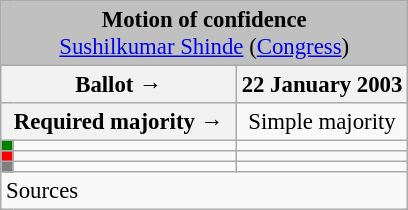<table class="wikitable" style="text-align:center; font-size:95%;">
<tr>
<td colspan="3" align="center" bgcolor="#C0C0C0"><strong>Motion of confidence</strong><br><a href='#'>Sushilkumar Shinde</a> (<a href='#'>Congress</a>)</td>
</tr>
<tr>
<th colspan="2" style="width:150px;">Ballot →</th>
<th>22 January 2003</th>
</tr>
<tr>
<th colspan="2">Required majority →</th>
<td>Simple majority </td>
</tr>
<tr>
<th style="width:1px; background:green;"></th>
<td style="text-align:left;"></td>
<td></td>
</tr>
<tr>
<th style="background:red;"></th>
<td style="text-align:left;"></td>
<td></td>
</tr>
<tr>
<th style="background:gray;"></th>
<td style="text-align:left;"></td>
<td></td>
</tr>
<tr>
<td style="text-align:left;" colspan="3">Sources</td>
</tr>
</table>
